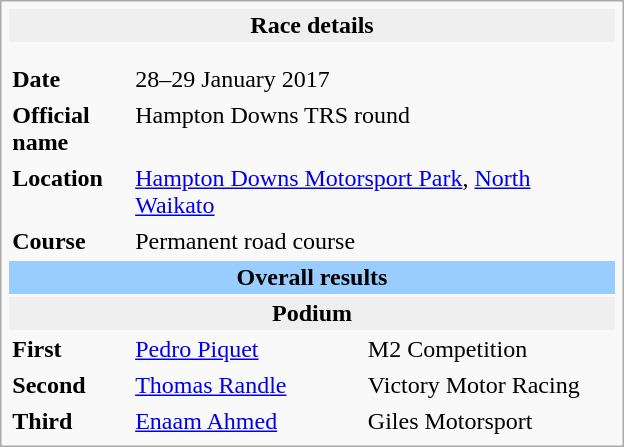<table class="infobox" cellpadding="2" style="float:right; float:right; width:26em;">
<tr>
<th colspan="3" style="background:#efefef;">Race details</th>
</tr>
<tr>
<td colspan="3" style="text-align:center;"></td>
</tr>
<tr>
<td colspan="3" style="text-align:center;"></td>
</tr>
<tr>
<td style="width: 20%;"><strong>Date</strong></td>
<td>28–29 January 2017</td>
</tr>
<tr>
<td><strong>Official name</strong></td>
<td colspan=2>Hampton Downs TRS round</td>
</tr>
<tr>
<td><strong>Location</strong></td>
<td colspan=2><a href='#'>Hampton Downs Motorsport Park</a>, <a href='#'>North Waikato</a></td>
</tr>
<tr>
<td><strong>Course</strong></td>
<td colspan=2>Permanent road course<br></td>
</tr>
<tr>
<td colspan="3" style="text-align:center; background:#9cf;"><strong>Overall results</strong></td>
</tr>
<tr>
<th colspan="3" style="background:#efefef;">Podium</th>
</tr>
<tr>
<td><strong>First</strong></td>
<td> <a href='#'>Pedro Piquet</a></td>
<td>M2 Competition</td>
</tr>
<tr>
<td><strong>Second</strong></td>
<td> <a href='#'>Thomas Randle</a></td>
<td>Victory Motor Racing</td>
</tr>
<tr>
<td><strong>Third</strong></td>
<td> <a href='#'>Enaam Ahmed</a></td>
<td>Giles Motorsport</td>
</tr>
</table>
